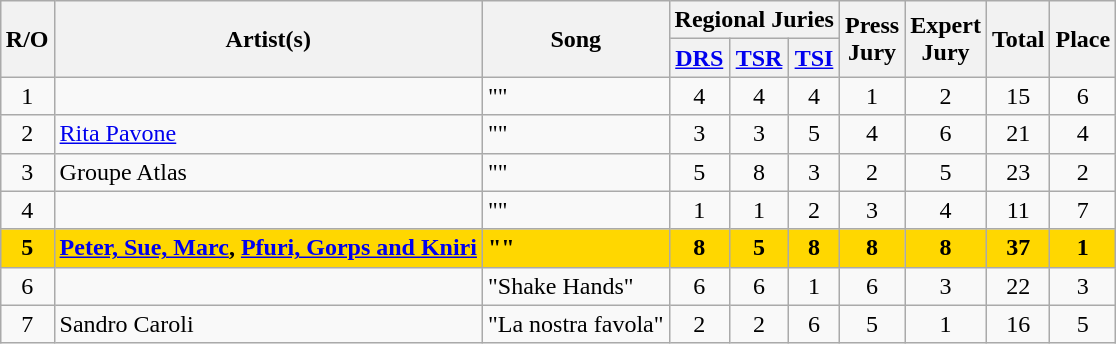<table class="sortable wikitable" style="margin: 1em auto 1em auto; text-align:center">
<tr>
<th rowspan="2">R/O</th>
<th rowspan="2">Artist(s)</th>
<th rowspan="2">Song</th>
<th colspan="3">Regional Juries</th>
<th rowspan="2">Press<br>Jury</th>
<th rowspan="2">Expert<br>Jury</th>
<th rowspan="2">Total</th>
<th rowspan="2">Place</th>
</tr>
<tr>
<th><a href='#'>DRS</a></th>
<th><a href='#'>TSR</a></th>
<th><a href='#'>TSI</a></th>
</tr>
<tr>
<td>1</td>
<td align="left"></td>
<td align="left">""</td>
<td>4</td>
<td>4</td>
<td>4</td>
<td>1</td>
<td>2</td>
<td>15</td>
<td>6</td>
</tr>
<tr>
<td>2</td>
<td align="left"><a href='#'>Rita Pavone</a></td>
<td align="left">""</td>
<td>3</td>
<td>3</td>
<td>5</td>
<td>4</td>
<td>6</td>
<td>21</td>
<td>4</td>
</tr>
<tr>
<td>3</td>
<td align="left">Groupe Atlas</td>
<td align="left">""</td>
<td>5</td>
<td>8</td>
<td>3</td>
<td>2</td>
<td>5</td>
<td>23</td>
<td>2</td>
</tr>
<tr>
<td>4</td>
<td align="left"></td>
<td align="left">""</td>
<td>1</td>
<td>1</td>
<td>2</td>
<td>3</td>
<td>4</td>
<td>11</td>
<td>7</td>
</tr>
<tr style="font-weight:bold; background:gold;">
<td>5</td>
<td align="left"><a href='#'>Peter, Sue, Marc</a>, <a href='#'>Pfuri, Gorps and Kniri</a></td>
<td align="left">""</td>
<td>8</td>
<td>5</td>
<td>8</td>
<td>8</td>
<td>8</td>
<td>37</td>
<td>1</td>
</tr>
<tr>
<td>6</td>
<td align="left"></td>
<td align="left">"Shake Hands"</td>
<td>6</td>
<td>6</td>
<td>1</td>
<td>6</td>
<td>3</td>
<td>22</td>
<td>3</td>
</tr>
<tr>
<td>7</td>
<td align="left">Sandro Caroli</td>
<td align="left">"La nostra favola"</td>
<td>2</td>
<td>2</td>
<td>6</td>
<td>5</td>
<td>1</td>
<td>16</td>
<td>5</td>
</tr>
</table>
